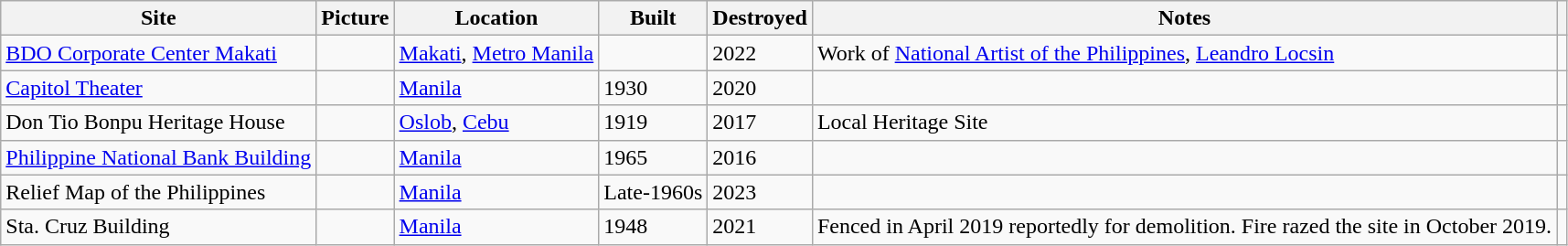<table class="wikitable sortable">
<tr>
<th>Site</th>
<th>Picture</th>
<th>Location</th>
<th>Built</th>
<th>Destroyed</th>
<th>Notes</th>
<th></th>
</tr>
<tr>
<td><a href='#'>BDO Corporate Center Makati</a></td>
<td></td>
<td><a href='#'>Makati</a>, <a href='#'>Metro Manila</a></td>
<td></td>
<td>2022</td>
<td>Work of <a href='#'>National Artist of the Philippines</a>, <a href='#'>Leandro Locsin</a></td>
<td></td>
</tr>
<tr>
<td><a href='#'>Capitol Theater</a></td>
<td></td>
<td><a href='#'>Manila</a></td>
<td>1930</td>
<td>2020</td>
<td></td>
<td></td>
</tr>
<tr>
<td>Don Tio Bonpu Heritage House</td>
<td></td>
<td><a href='#'>Oslob</a>, <a href='#'>Cebu</a></td>
<td>1919</td>
<td>2017</td>
<td>Local Heritage Site</td>
<td></td>
</tr>
<tr>
<td><a href='#'>Philippine National Bank Building</a></td>
<td></td>
<td><a href='#'>Manila</a></td>
<td>1965</td>
<td>2016</td>
<td></td>
<td></td>
</tr>
<tr>
<td>Relief Map of the Philippines</td>
<td></td>
<td><a href='#'>Manila</a></td>
<td>Late-1960s</td>
<td>2023</td>
<td></td>
<td></td>
</tr>
<tr>
<td>Sta. Cruz Building</td>
<td></td>
<td><a href='#'>Manila</a></td>
<td>1948</td>
<td>2021</td>
<td>Fenced in April 2019 reportedly for demolition. Fire razed the site in October 2019.</td>
<td></td>
</tr>
</table>
